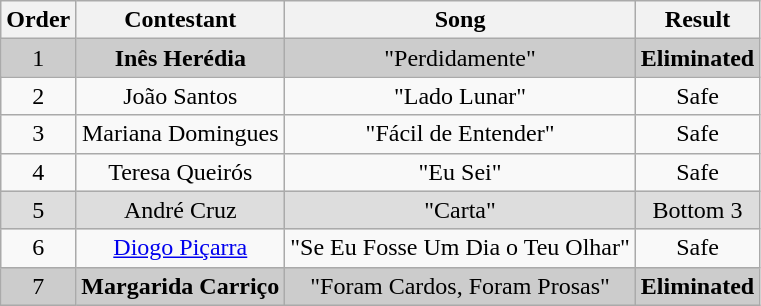<table class="wikitable plainrowheaders" style="text-align:center;">
<tr>
<th>Order</th>
<th>Contestant</th>
<th>Song</th>
<th>Result</th>
</tr>
<tr style="background:#ccc;">
<td>1</td>
<td><strong>Inês Herédia</strong></td>
<td>"Perdidamente"</td>
<td><strong>Eliminated</strong></td>
</tr>
<tr>
<td>2</td>
<td>João Santos</td>
<td>"Lado Lunar"</td>
<td>Safe</td>
</tr>
<tr>
<td>3</td>
<td>Mariana Domingues</td>
<td>"Fácil de Entender"</td>
<td>Safe</td>
</tr>
<tr>
<td>4</td>
<td>Teresa Queirós</td>
<td>"Eu Sei"</td>
<td>Safe</td>
</tr>
<tr style="background:#ddd;">
<td>5</td>
<td>André Cruz</td>
<td>"Carta"</td>
<td>Bottom 3</td>
</tr>
<tr>
<td>6</td>
<td><a href='#'>Diogo Piçarra</a></td>
<td>"Se Eu Fosse Um Dia o Teu Olhar"</td>
<td>Safe</td>
</tr>
<tr style="background:#ccc;">
<td>7</td>
<td><strong>Margarida Carriço</strong></td>
<td>"Foram Cardos, Foram Prosas"</td>
<td><strong>Eliminated</strong></td>
</tr>
</table>
